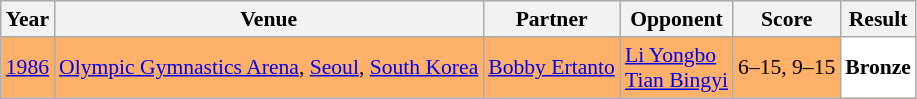<table class="sortable wikitable" style="font-size: 90%">
<tr>
<th>Year</th>
<th>Venue</th>
<th>Partner</th>
<th>Opponent</th>
<th>Score</th>
<th>Result</th>
</tr>
<tr style="background:#FFB069">
<td align="center"><a href='#'>1986</a></td>
<td align="left"><a href='#'>Olympic Gymnastics Arena</a>, <a href='#'>Seoul</a>, <a href='#'>South Korea</a></td>
<td align="left"> <a href='#'>Bobby Ertanto</a></td>
<td align="left"> <a href='#'>Li Yongbo</a> <br>  <a href='#'>Tian Bingyi</a></td>
<td align="left">6–15, 9–15</td>
<td style="text-align:left; background:white"> <strong>Bronze</strong></td>
</tr>
</table>
